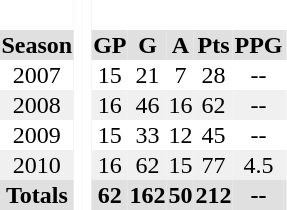<table BORDER="0" CELLPADDING="1" CELLSPACING="0">
<tr ALIGN="center" bgcolor="#e0e0e0">
<th colspan="1" bgcolor="#ffffff"> </th>
<th rowspan="99" bgcolor="#ffffff"> </th>
<th rowspan="99" bgcolor="#ffffff"> </th>
</tr>
<tr ALIGN="center" bgcolor="#e0e0e0">
<th>Season</th>
<th>GP</th>
<th>G</th>
<th>A</th>
<th>Pts</th>
<th>PPG</th>
<th></th>
</tr>
<tr ALIGN="center">
<td>2007</td>
<td>15</td>
<td>21</td>
<td>7</td>
<td>28</td>
<td>--</td>
<td></td>
</tr>
<tr ALIGN="center" bgcolor="#f0f0f0">
<td>2008</td>
<td>16</td>
<td>46</td>
<td>16</td>
<td>62</td>
<td>--</td>
<td></td>
</tr>
<tr ALIGN="center">
<td>2009</td>
<td>15</td>
<td>33</td>
<td>12</td>
<td>45</td>
<td>--</td>
<td></td>
</tr>
<tr ALIGN="center" bgcolor="#f0f0f0">
<td>2010</td>
<td>16</td>
<td>62</td>
<td>15</td>
<td>77</td>
<td>4.5</td>
<td></td>
</tr>
<tr ALIGN="center" bgcolor="#e0e0e0">
<th colspan="1.5">Totals</th>
<th>62</th>
<th>162</th>
<th>50</th>
<th>212</th>
<th>--</th>
<th></th>
</tr>
</table>
